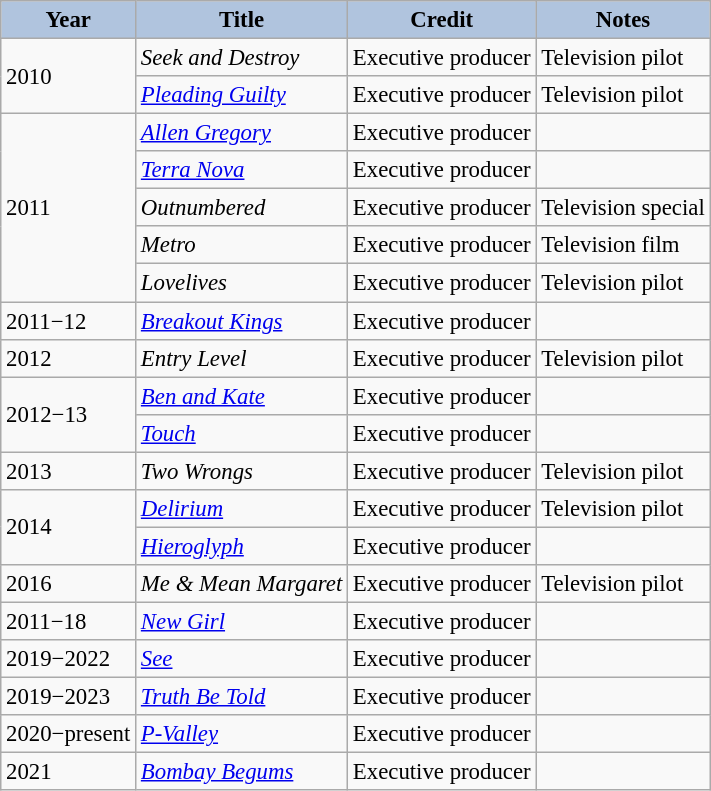<table class="wikitable" style="font-size:95%;">
<tr>
<th style="background:#B0C4DE;">Year</th>
<th style="background:#B0C4DE;">Title</th>
<th style="background:#B0C4DE;">Credit</th>
<th style="background:#B0C4DE;">Notes</th>
</tr>
<tr>
<td rowspan=2>2010</td>
<td><em>Seek and Destroy</em></td>
<td>Executive producer</td>
<td>Television pilot</td>
</tr>
<tr>
<td><em><a href='#'>Pleading Guilty</a></em></td>
<td>Executive producer</td>
<td>Television pilot</td>
</tr>
<tr>
<td rowspan=5>2011</td>
<td><em><a href='#'>Allen Gregory</a></em></td>
<td>Executive producer</td>
<td></td>
</tr>
<tr>
<td><em><a href='#'>Terra Nova</a></em></td>
<td>Executive producer</td>
<td></td>
</tr>
<tr>
<td><em>Outnumbered</em></td>
<td>Executive producer</td>
<td>Television special</td>
</tr>
<tr>
<td><em>Metro</em></td>
<td>Executive producer</td>
<td>Television film</td>
</tr>
<tr>
<td><em>Lovelives</em></td>
<td>Executive producer</td>
<td>Television pilot</td>
</tr>
<tr>
<td>2011−12</td>
<td><em><a href='#'>Breakout Kings</a></em></td>
<td>Executive producer</td>
<td></td>
</tr>
<tr>
<td>2012</td>
<td><em>Entry Level</em></td>
<td>Executive producer</td>
<td>Television pilot</td>
</tr>
<tr>
<td rowspan=2>2012−13</td>
<td><em><a href='#'>Ben and Kate</a></em></td>
<td>Executive producer</td>
<td></td>
</tr>
<tr>
<td><em><a href='#'>Touch</a></em></td>
<td>Executive producer</td>
<td></td>
</tr>
<tr>
<td>2013</td>
<td><em>Two Wrongs</em></td>
<td>Executive producer</td>
<td>Television pilot</td>
</tr>
<tr>
<td rowspan=2>2014</td>
<td><em><a href='#'>Delirium</a></em></td>
<td>Executive producer</td>
<td>Television pilot</td>
</tr>
<tr>
<td><em><a href='#'>Hieroglyph</a></em></td>
<td>Executive producer</td>
<td></td>
</tr>
<tr>
<td>2016</td>
<td><em>Me & Mean Margaret</em></td>
<td>Executive producer</td>
<td>Television pilot</td>
</tr>
<tr>
<td>2011−18</td>
<td><em><a href='#'>New Girl</a></em></td>
<td>Executive producer</td>
<td></td>
</tr>
<tr>
<td>2019−2022</td>
<td><em><a href='#'>See</a></em></td>
<td>Executive producer</td>
<td></td>
</tr>
<tr>
<td>2019−2023</td>
<td><em><a href='#'>Truth Be Told</a></em></td>
<td>Executive producer</td>
<td></td>
</tr>
<tr>
<td>2020−present</td>
<td><em><a href='#'>P-Valley</a></em></td>
<td>Executive producer</td>
<td></td>
</tr>
<tr>
<td>2021</td>
<td><em><a href='#'>Bombay Begums</a></em></td>
<td>Executive producer</td>
<td></td>
</tr>
</table>
